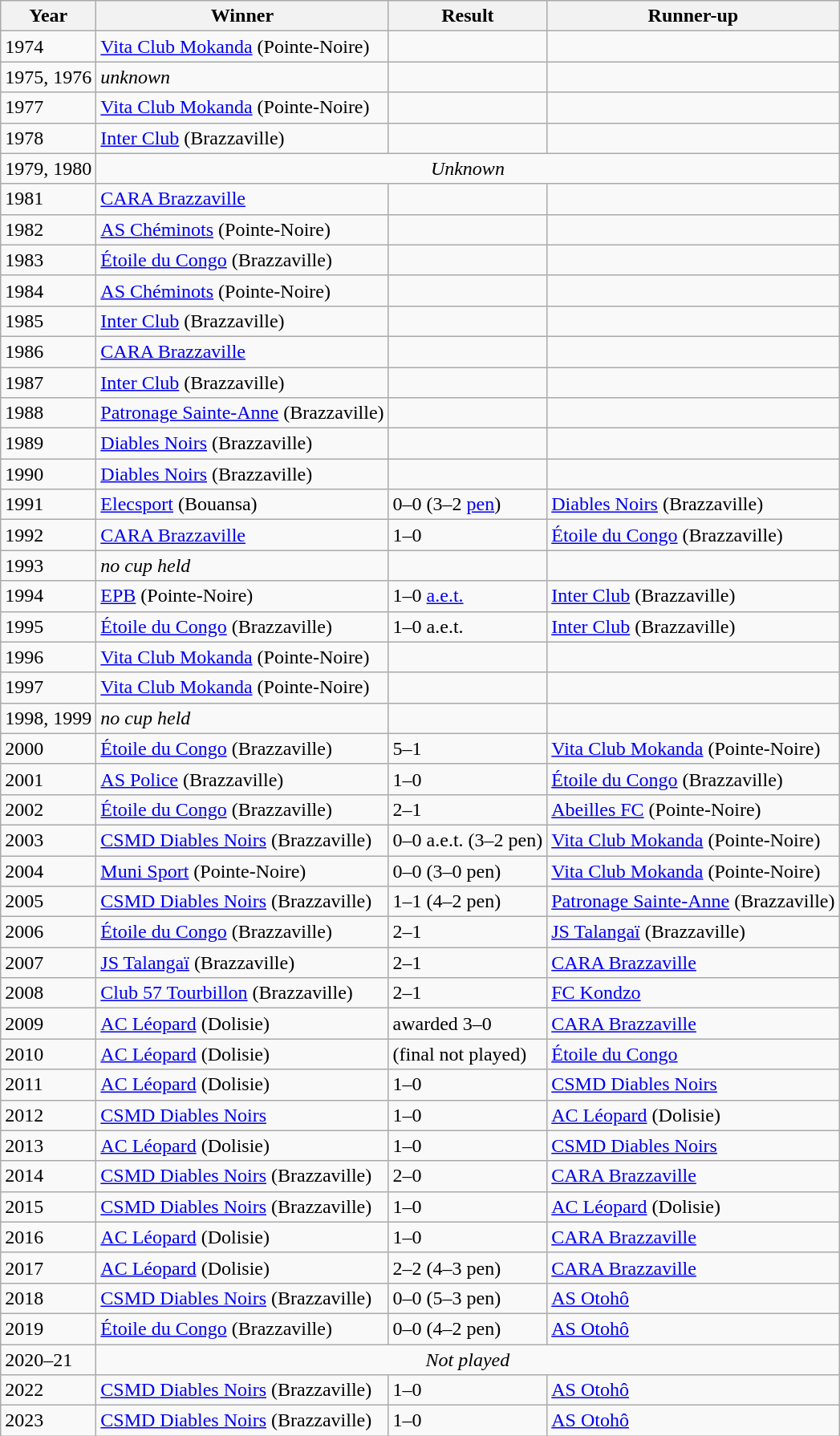<table class="sortable wikitable">
<tr>
<th>Year</th>
<th>Winner</th>
<th>Result</th>
<th>Runner-up</th>
</tr>
<tr>
<td>1974</td>
<td><a href='#'>Vita Club Mokanda</a>  (Pointe-Noire)</td>
<td></td>
<td></td>
</tr>
<tr>
<td>1975, 1976</td>
<td><em>unknown</em></td>
<td></td>
<td></td>
</tr>
<tr>
<td>1977</td>
<td><a href='#'>Vita Club Mokanda</a>  (Pointe-Noire)</td>
<td></td>
<td></td>
</tr>
<tr>
<td>1978</td>
<td><a href='#'>Inter Club</a>  (Brazzaville)</td>
<td></td>
<td></td>
</tr>
<tr>
<td>1979, 1980</td>
<td scope="row" style="text-align:center" colspan=3><em>Unknown</em></td>
</tr>
<tr>
<td>1981</td>
<td><a href='#'>CARA Brazzaville</a></td>
<td></td>
<td></td>
</tr>
<tr>
<td>1982</td>
<td><a href='#'>AS Chéminots</a>  (Pointe-Noire)</td>
<td></td>
<td></td>
</tr>
<tr>
<td>1983</td>
<td><a href='#'>Étoile du Congo</a>  (Brazzaville)</td>
<td></td>
<td></td>
</tr>
<tr>
<td>1984</td>
<td><a href='#'>AS Chéminots</a>  (Pointe-Noire)</td>
<td></td>
<td></td>
</tr>
<tr>
<td>1985</td>
<td><a href='#'>Inter Club</a> (Brazzaville)</td>
<td></td>
<td></td>
</tr>
<tr>
<td>1986</td>
<td><a href='#'>CARA Brazzaville</a></td>
<td></td>
<td></td>
</tr>
<tr>
<td>1987</td>
<td><a href='#'>Inter Club</a>  (Brazzaville)</td>
<td></td>
<td></td>
</tr>
<tr>
<td>1988</td>
<td><a href='#'>Patronage Sainte-Anne</a>  (Brazzaville)</td>
<td></td>
<td></td>
</tr>
<tr>
<td>1989</td>
<td><a href='#'>Diables Noirs</a>  (Brazzaville)</td>
<td></td>
<td></td>
</tr>
<tr>
<td>1990</td>
<td><a href='#'>Diables Noirs</a>  (Brazzaville)</td>
<td></td>
<td></td>
</tr>
<tr>
<td>1991</td>
<td><a href='#'>Elecsport</a> (Bouansa)</td>
<td>0–0 (3–2 <a href='#'>pen</a>)</td>
<td><a href='#'>Diables Noirs</a> (Brazzaville)</td>
</tr>
<tr>
<td>1992</td>
<td><a href='#'>CARA Brazzaville</a></td>
<td>1–0</td>
<td><a href='#'>Étoile du Congo</a> (Brazzaville)</td>
</tr>
<tr>
<td>1993</td>
<td><em>no cup held</em></td>
<td></td>
<td></td>
</tr>
<tr>
<td>1994</td>
<td><a href='#'>EPB</a>  (Pointe-Noire)</td>
<td>1–0 <a href='#'>a.e.t.</a></td>
<td><a href='#'>Inter Club</a> (Brazzaville)</td>
</tr>
<tr>
<td>1995</td>
<td><a href='#'>Étoile du Congo</a> (Brazzaville)</td>
<td>1–0 a.e.t.</td>
<td><a href='#'>Inter Club</a> (Brazzaville)</td>
</tr>
<tr>
<td>1996</td>
<td><a href='#'>Vita Club Mokanda</a>  (Pointe-Noire)</td>
<td></td>
<td></td>
</tr>
<tr>
<td>1997</td>
<td><a href='#'>Vita Club Mokanda</a>  (Pointe-Noire)</td>
<td></td>
<td></td>
</tr>
<tr>
<td>1998, 1999</td>
<td><em>no cup held</em></td>
<td></td>
<td></td>
</tr>
<tr>
<td>2000</td>
<td><a href='#'>Étoile du Congo</a> (Brazzaville)</td>
<td>5–1</td>
<td><a href='#'>Vita Club Mokanda</a> (Pointe-Noire)</td>
</tr>
<tr>
<td>2001</td>
<td><a href='#'>AS Police</a> (Brazzaville)</td>
<td>1–0</td>
<td><a href='#'>Étoile du Congo</a> (Brazzaville)</td>
</tr>
<tr>
<td>2002</td>
<td><a href='#'>Étoile du Congo</a> (Brazzaville)</td>
<td>2–1</td>
<td><a href='#'>Abeilles FC</a> (Pointe-Noire)</td>
</tr>
<tr>
<td>2003</td>
<td><a href='#'>CSMD Diables Noirs</a> (Brazzaville)</td>
<td>0–0 a.e.t. (3–2 pen)</td>
<td><a href='#'>Vita Club Mokanda</a> (Pointe-Noire)</td>
</tr>
<tr>
<td>2004</td>
<td><a href='#'>Muni Sport</a>  (Pointe-Noire)</td>
<td>0–0 (3–0 pen)</td>
<td><a href='#'>Vita Club Mokanda</a> (Pointe-Noire)</td>
</tr>
<tr>
<td>2005</td>
<td><a href='#'>CSMD Diables Noirs</a> (Brazzaville)</td>
<td>1–1 (4–2 pen)</td>
<td><a href='#'>Patronage Sainte-Anne</a> (Brazzaville)</td>
</tr>
<tr>
<td>2006</td>
<td><a href='#'>Étoile du Congo</a> (Brazzaville)</td>
<td>2–1</td>
<td><a href='#'>JS Talangaï</a> (Brazzaville)</td>
</tr>
<tr>
<td>2007</td>
<td><a href='#'>JS Talangaï</a> (Brazzaville)</td>
<td>2–1</td>
<td><a href='#'>CARA Brazzaville</a></td>
</tr>
<tr>
<td>2008</td>
<td><a href='#'>Club 57 Tourbillon</a> (Brazzaville)</td>
<td>2–1</td>
<td><a href='#'>FC Kondzo</a></td>
</tr>
<tr>
<td>2009</td>
<td><a href='#'>AC Léopard</a> (Dolisie)</td>
<td>awarded 3–0</td>
<td><a href='#'>CARA Brazzaville</a></td>
</tr>
<tr>
<td>2010</td>
<td><a href='#'>AC Léopard</a> (Dolisie)</td>
<td>(final not played)</td>
<td><a href='#'>Étoile du Congo</a></td>
</tr>
<tr>
<td>2011</td>
<td><a href='#'>AC Léopard</a> (Dolisie)</td>
<td>1–0</td>
<td><a href='#'>CSMD Diables Noirs</a></td>
</tr>
<tr>
<td>2012</td>
<td><a href='#'>CSMD Diables Noirs</a></td>
<td>1–0</td>
<td><a href='#'>AC Léopard</a> (Dolisie)</td>
</tr>
<tr>
<td>2013</td>
<td><a href='#'>AC Léopard</a> (Dolisie)</td>
<td>1–0</td>
<td><a href='#'>CSMD Diables Noirs</a></td>
</tr>
<tr>
<td>2014</td>
<td><a href='#'>CSMD Diables Noirs</a> (Brazzaville)</td>
<td>2–0</td>
<td><a href='#'>CARA Brazzaville</a></td>
</tr>
<tr>
<td>2015</td>
<td><a href='#'>CSMD Diables Noirs</a> (Brazzaville)</td>
<td>1–0</td>
<td><a href='#'>AC Léopard</a> (Dolisie)</td>
</tr>
<tr>
<td>2016</td>
<td><a href='#'>AC Léopard</a> (Dolisie)</td>
<td>1–0</td>
<td><a href='#'>CARA Brazzaville</a></td>
</tr>
<tr>
<td>2017</td>
<td><a href='#'>AC Léopard</a> (Dolisie)</td>
<td>2–2 (4–3 pen)</td>
<td><a href='#'>CARA Brazzaville</a></td>
</tr>
<tr>
<td>2018</td>
<td><a href='#'>CSMD Diables Noirs</a> (Brazzaville)</td>
<td>0–0 (5–3 pen)</td>
<td><a href='#'>AS Otohô</a></td>
</tr>
<tr>
<td>2019</td>
<td><a href='#'>Étoile du Congo</a> (Brazzaville)</td>
<td>0–0 (4–2 pen)</td>
<td><a href='#'>AS Otohô</a></td>
</tr>
<tr>
<td>2020–21</td>
<td scope="row" style="text-align:center" colspan=3><em>Not played</em></td>
</tr>
<tr>
<td>2022</td>
<td><a href='#'>CSMD Diables Noirs</a> (Brazzaville)</td>
<td>1–0</td>
<td><a href='#'>AS Otohô</a></td>
</tr>
<tr>
<td>2023</td>
<td><a href='#'>CSMD Diables Noirs</a> (Brazzaville)</td>
<td>1–0</td>
<td><a href='#'>AS Otohô</a></td>
</tr>
</table>
